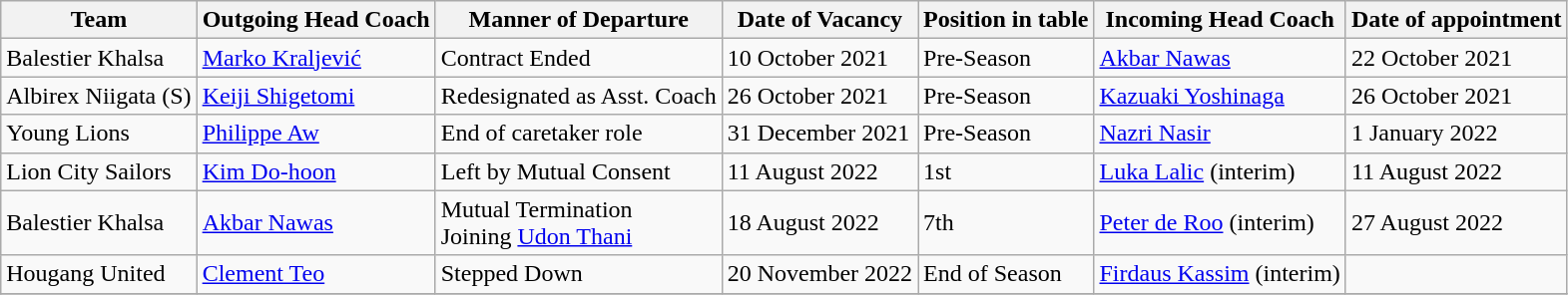<table class="wikitable">
<tr>
<th>Team</th>
<th>Outgoing Head Coach</th>
<th>Manner of Departure</th>
<th>Date of Vacancy</th>
<th>Position in table</th>
<th>Incoming Head Coach</th>
<th>Date of appointment</th>
</tr>
<tr>
<td>Balestier Khalsa</td>
<td> <a href='#'>Marko Kraljević</a></td>
<td>Contract Ended</td>
<td>10 October 2021</td>
<td>Pre-Season</td>
<td> <a href='#'>Akbar Nawas</a></td>
<td>22 October 2021</td>
</tr>
<tr>
<td>Albirex Niigata (S)</td>
<td> <a href='#'>Keiji Shigetomi</a></td>
<td>Redesignated as Asst. Coach</td>
<td>26 October 2021</td>
<td>Pre-Season</td>
<td> <a href='#'>Kazuaki Yoshinaga</a></td>
<td>26 October 2021</td>
</tr>
<tr>
<td>Young Lions</td>
<td> <a href='#'>Philippe Aw</a></td>
<td>End of caretaker role</td>
<td>31 December 2021 </td>
<td>Pre-Season</td>
<td> <a href='#'>Nazri Nasir</a></td>
<td>1 January 2022</td>
</tr>
<tr>
<td>Lion City Sailors</td>
<td> <a href='#'>Kim Do-hoon</a></td>
<td>Left by Mutual Consent</td>
<td>11 August 2022 </td>
<td>1st</td>
<td> <a href='#'>Luka Lalic</a> (interim)</td>
<td>11 August 2022 </td>
</tr>
<tr>
<td>Balestier Khalsa</td>
<td> <a href='#'>Akbar Nawas</a></td>
<td>Mutual Termination <br> Joining  <a href='#'>Udon Thani</a></td>
<td>18 August 2022 </td>
<td>7th</td>
<td> <a href='#'>Peter de Roo</a> (interim)</td>
<td>27 August 2022 </td>
</tr>
<tr>
<td>Hougang United</td>
<td> <a href='#'>Clement Teo</a></td>
<td>Stepped Down</td>
<td>20 November 2022</td>
<td>End of Season </td>
<td> <a href='#'>Firdaus Kassim</a> (interim)</td>
<td></td>
</tr>
<tr>
</tr>
</table>
